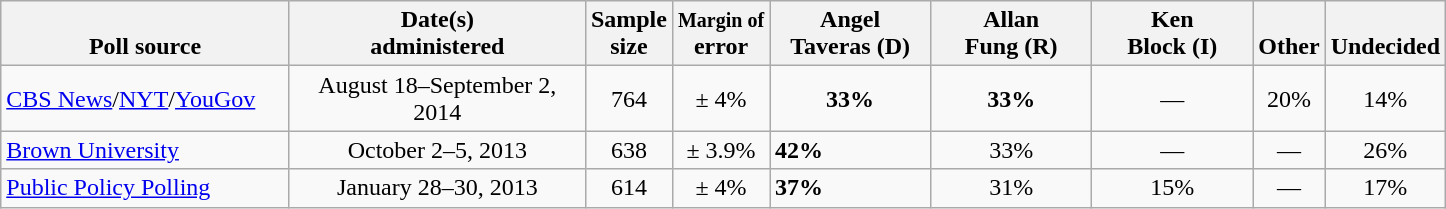<table class="wikitable">
<tr valign= bottom>
<th style="width:185px;">Poll source</th>
<th style="width:190px;">Date(s)<br>administered</th>
<th class=small>Sample<br>size</th>
<th><small>Margin of</small><br>error</th>
<th style="width:100px;">Angel<br>Taveras (D)</th>
<th style="width:100px;">Allan<br>Fung (R)</th>
<th style="width:100px;">Ken<br>Block (I)</th>
<th style="width:40px;">Other</th>
<th style="width:40px;">Undecided</th>
</tr>
<tr>
<td><a href='#'>CBS News</a>/<a href='#'>NYT</a>/<a href='#'>YouGov</a></td>
<td align=center>August 18–September 2, 2014</td>
<td align=center>764</td>
<td align=center>± 4%</td>
<td align=center><strong>33%</strong></td>
<td align=center><strong>33%</strong></td>
<td align=center>—</td>
<td align=center>20%</td>
<td align=center>14%</td>
</tr>
<tr>
<td><a href='#'>Brown University</a></td>
<td align=center>October 2–5, 2013</td>
<td align=center>638</td>
<td align=center>± 3.9%</td>
<td><strong>42%</strong></td>
<td align=center>33%</td>
<td align=center>—</td>
<td align=center>—</td>
<td align=center>26%</td>
</tr>
<tr>
<td><a href='#'>Public Policy Polling</a></td>
<td align=center>January 28–30, 2013</td>
<td align=center>614</td>
<td align=center>± 4%</td>
<td><strong>37%</strong></td>
<td align=center>31%</td>
<td align=center>15%</td>
<td align=center>—</td>
<td align=center>17%</td>
</tr>
</table>
